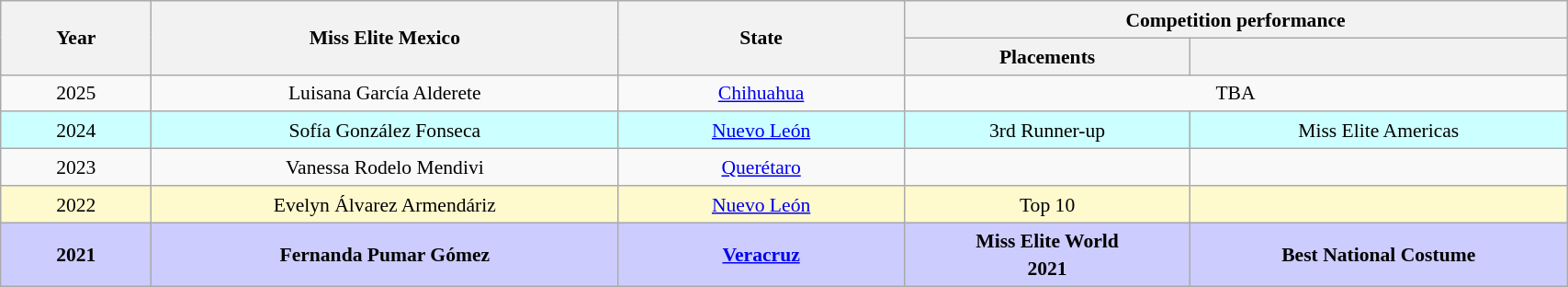<table class="wikitable" style="text-align:center; line-height:20px; font-size:90%; width:90%;">
<tr>
<th rowspan="2"  width=60px>Year</th>
<th rowspan="2"  width=200px>Miss Elite Mexico</th>
<th rowspan="2"  width=120px>State</th>
<th colspan="2"  width=200px>Competition performance</th>
</tr>
<tr>
<th width=120px>Placements</th>
<th width=160px></th>
</tr>
<tr>
<td>2025</td>
<td>Luisana García Alderete</td>
<td><a href='#'>Chihuahua</a></td>
<td colspan=2>TBA</td>
</tr>
<tr style="background-color:#ccffff">
<td>2024</td>
<td>Sofía González Fonseca</td>
<td><a href='#'>Nuevo León</a></td>
<td>3rd Runner-up</td>
<td>Miss Elite Americas</td>
</tr>
<tr>
<td>2023</td>
<td>Vanessa Rodelo Mendivi</td>
<td><a href='#'>Querétaro</a></td>
<td></td>
<td></td>
</tr>
<tr style="background-color:#FFFACD">
<td>2022</td>
<td>Evelyn Álvarez Armendáriz</td>
<td><a href='#'>Nuevo León</a></td>
<td>Top 10</td>
<td></td>
</tr>
<tr style="background-color:#ccccff; font-weight: bold">
<td>2021</td>
<td>Fernanda Pumar Gómez</td>
<td><a href='#'>Veracruz</a></td>
<td>Miss Elite World<br>2021</td>
<td>Best National Costume</td>
</tr>
</table>
